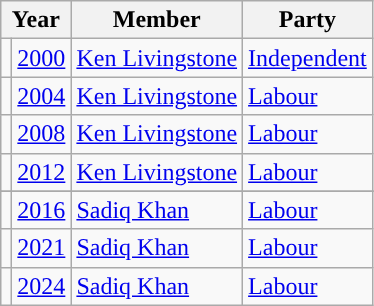<table class="wikitable">
<tr>
<th colspan="2">Year</th>
<th>Member</th>
<th>Party</th>
</tr>
<tr>
<td style="background-color: "></td>
<td><a href='#'>2000</a></td>
<td><a href='#'>Ken Livingstone</a></td>
<td><a href='#'>Independent</a></td>
</tr>
<tr>
<td style="background-color: "></td>
<td><a href='#'>2004</a></td>
<td><a href='#'>Ken Livingstone</a></td>
<td><a href='#'>Labour</a></td>
</tr>
<tr>
<td style="background-color: "></td>
<td><a href='#'>2008</a></td>
<td><a href='#'>Ken Livingstone</a></td>
<td><a href='#'>Labour</a></td>
</tr>
<tr>
<td style="background-color: "></td>
<td><a href='#'>2012</a></td>
<td><a href='#'>Ken Livingstone</a></td>
<td><a href='#'>Labour</a></td>
</tr>
<tr>
</tr>
<tr>
<td style="background-color: "></td>
<td><a href='#'>2016</a></td>
<td><a href='#'>Sadiq Khan</a></td>
<td><a href='#'>Labour</a></td>
</tr>
<tr>
<td style="background-color: "></td>
<td><a href='#'>2021</a></td>
<td><a href='#'>Sadiq Khan</a></td>
<td><a href='#'>Labour</a></td>
</tr>
<tr>
<td style="background-color: "></td>
<td><a href='#'>2024</a></td>
<td><a href='#'>Sadiq Khan</a></td>
<td><a href='#'>Labour</a></td>
</tr>
</table>
